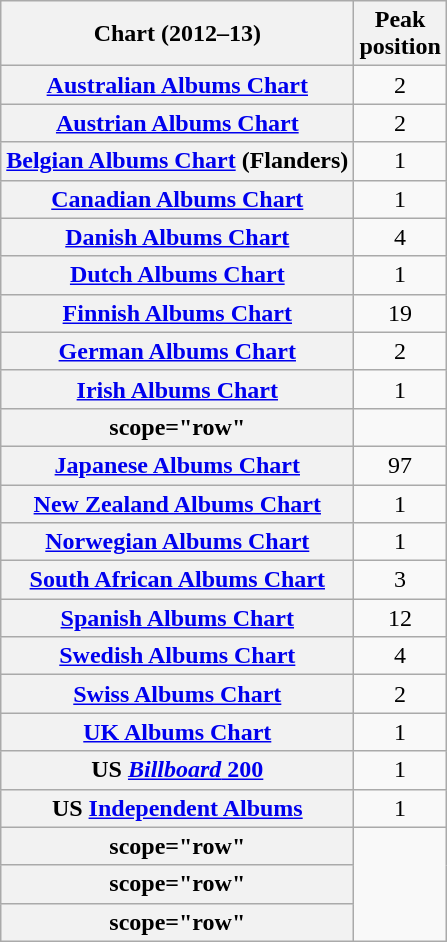<table class="wikitable sortable plainrowheaders">
<tr>
<th>Chart (2012–13)</th>
<th>Peak<br>position</th>
</tr>
<tr>
<th scope="row"><a href='#'>Australian Albums Chart</a></th>
<td style="text-align:center;">2</td>
</tr>
<tr>
<th scope="row"><a href='#'>Austrian Albums Chart</a></th>
<td style="text-align:center;">2</td>
</tr>
<tr>
<th scope="row"><a href='#'>Belgian Albums Chart</a> (Flanders)</th>
<td style="text-align:center;">1</td>
</tr>
<tr>
<th scope="row"><a href='#'>Canadian Albums Chart</a></th>
<td style="text-align:center;">1</td>
</tr>
<tr>
<th scope="row"><a href='#'>Danish Albums Chart</a></th>
<td style="text-align:center;">4</td>
</tr>
<tr>
<th scope="row"><a href='#'>Dutch Albums Chart</a></th>
<td style="text-align:center;">1</td>
</tr>
<tr>
<th scope="row"><a href='#'>Finnish Albums Chart</a></th>
<td style="text-align:center;">19</td>
</tr>
<tr>
<th scope="row"><a href='#'>German Albums Chart</a></th>
<td style="text-align:center;">2</td>
</tr>
<tr>
<th scope="row"><a href='#'>Irish Albums Chart</a></th>
<td style="text-align:center;">1</td>
</tr>
<tr>
<th>scope="row" </th>
</tr>
<tr>
<th scope="row"><a href='#'>Japanese Albums Chart</a></th>
<td style="text-align:center;">97</td>
</tr>
<tr>
<th scope="row"><a href='#'>New Zealand Albums Chart</a></th>
<td style="text-align:center;">1</td>
</tr>
<tr>
<th scope="row"><a href='#'>Norwegian Albums Chart</a></th>
<td style="text-align:center;">1</td>
</tr>
<tr>
<th scope="row"><a href='#'>South African Albums Chart</a></th>
<td style="text-align:center;">3</td>
</tr>
<tr>
<th scope="row"><a href='#'>Spanish Albums Chart</a></th>
<td style="text-align:center;">12</td>
</tr>
<tr>
<th scope="row"><a href='#'>Swedish Albums Chart</a></th>
<td style="text-align:center;">4</td>
</tr>
<tr>
<th scope="row"><a href='#'>Swiss Albums Chart</a></th>
<td style="text-align:center;">2</td>
</tr>
<tr>
<th scope="row"><a href='#'>UK Albums Chart</a></th>
<td style="text-align:center;">1</td>
</tr>
<tr>
<th scope="row">US <a href='#'><em>Billboard</em> 200</a></th>
<td style="text-align:center;">1</td>
</tr>
<tr>
<th scope="row">US <a href='#'>Independent Albums</a></th>
<td style="text-align:center;">1</td>
</tr>
<tr>
<th>scope="row" </th>
</tr>
<tr>
<th>scope="row" </th>
</tr>
<tr>
<th>scope="row" </th>
</tr>
</table>
